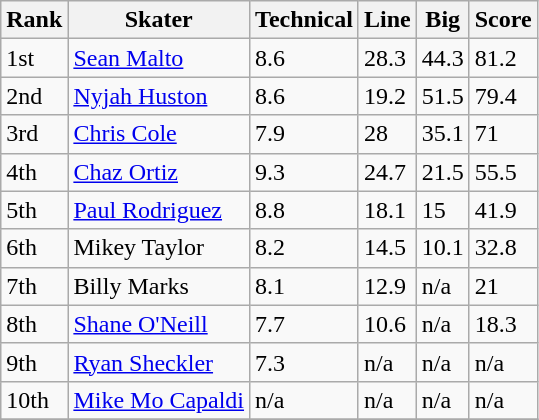<table class="wikitable">
<tr>
<th>Rank</th>
<th>Skater</th>
<th>Technical</th>
<th>Line</th>
<th>Big</th>
<th>Score</th>
</tr>
<tr>
<td>1st</td>
<td><a href='#'>Sean Malto</a></td>
<td>8.6</td>
<td>28.3</td>
<td>44.3</td>
<td>81.2</td>
</tr>
<tr>
<td>2nd</td>
<td><a href='#'>Nyjah Huston</a></td>
<td>8.6</td>
<td>19.2</td>
<td>51.5</td>
<td>79.4</td>
</tr>
<tr>
<td>3rd</td>
<td><a href='#'>Chris Cole</a></td>
<td>7.9</td>
<td>28</td>
<td>35.1</td>
<td>71</td>
</tr>
<tr>
<td>4th</td>
<td><a href='#'>Chaz Ortiz</a></td>
<td>9.3</td>
<td>24.7</td>
<td>21.5</td>
<td>55.5</td>
</tr>
<tr>
<td>5th</td>
<td><a href='#'>Paul Rodriguez</a></td>
<td>8.8</td>
<td>18.1</td>
<td>15</td>
<td>41.9</td>
</tr>
<tr>
<td>6th</td>
<td>Mikey Taylor</td>
<td>8.2</td>
<td>14.5</td>
<td>10.1</td>
<td>32.8</td>
</tr>
<tr>
<td>7th</td>
<td>Billy Marks</td>
<td>8.1</td>
<td>12.9</td>
<td>n/a</td>
<td>21</td>
</tr>
<tr>
<td>8th</td>
<td><a href='#'>Shane O'Neill</a></td>
<td>7.7</td>
<td>10.6</td>
<td>n/a</td>
<td>18.3</td>
</tr>
<tr>
<td>9th</td>
<td><a href='#'>Ryan Sheckler</a></td>
<td>7.3</td>
<td>n/a</td>
<td>n/a</td>
<td>n/a</td>
</tr>
<tr>
<td>10th</td>
<td><a href='#'>Mike Mo Capaldi</a></td>
<td>n/a</td>
<td>n/a</td>
<td>n/a</td>
<td>n/a</td>
</tr>
<tr>
</tr>
</table>
